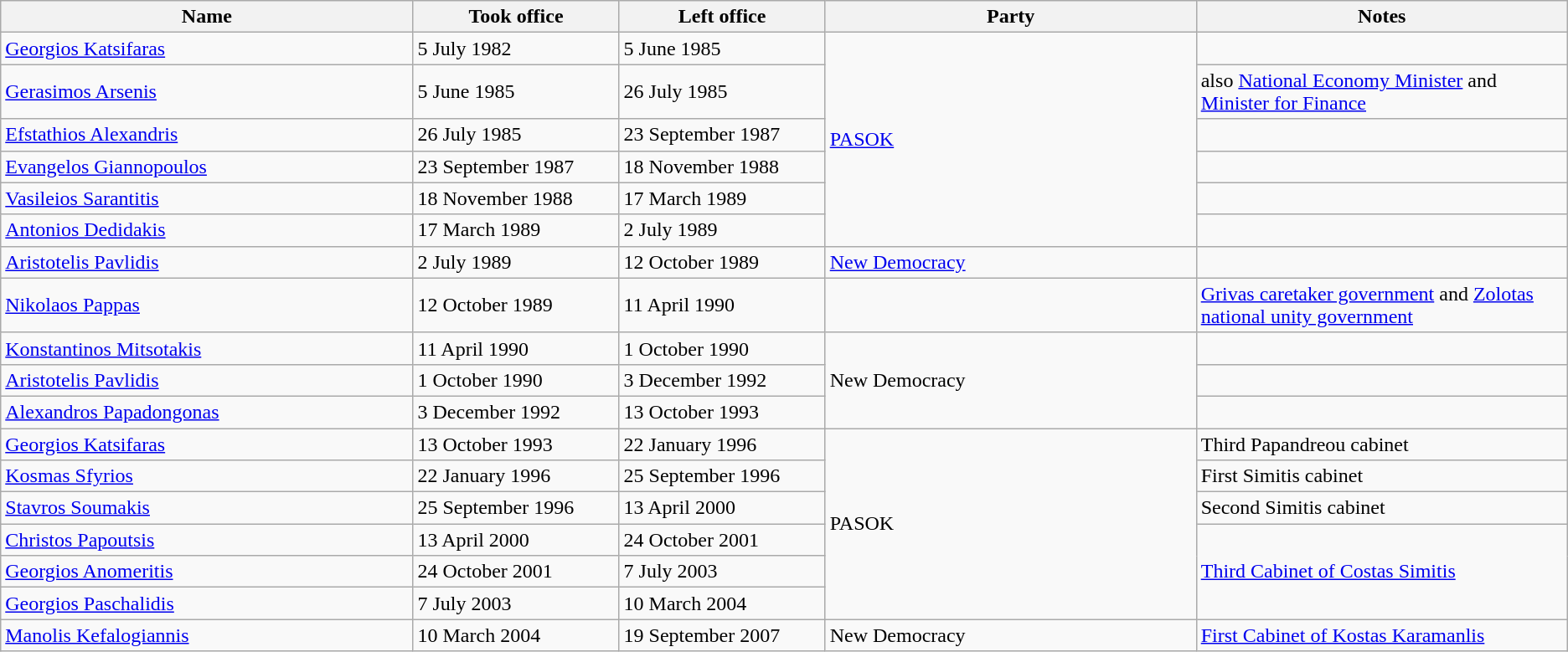<table class="wikitable">
<tr>
<th width="20%">Name</th>
<th width="10%">Took office</th>
<th width="10%">Left office</th>
<th width="18%">Party</th>
<th width="18%">Notes</th>
</tr>
<tr>
<td><a href='#'>Georgios Katsifaras</a></td>
<td>5 July 1982</td>
<td>5 June 1985</td>
<td rowspan=6><a href='#'>PASOK</a></td>
<td></td>
</tr>
<tr>
<td><a href='#'>Gerasimos Arsenis</a></td>
<td>5 June 1985</td>
<td>26 July 1985</td>
<td>also <a href='#'>National Economy Minister</a> and <a href='#'>Minister for Finance</a></td>
</tr>
<tr>
<td><a href='#'>Efstathios Alexandris</a></td>
<td>26 July 1985</td>
<td>23 September 1987</td>
<td></td>
</tr>
<tr>
<td><a href='#'>Evangelos Giannopoulos</a></td>
<td>23 September 1987</td>
<td>18 November 1988</td>
<td></td>
</tr>
<tr>
<td><a href='#'>Vasileios Sarantitis</a></td>
<td>18 November 1988</td>
<td>17 March 1989</td>
<td></td>
</tr>
<tr>
<td><a href='#'>Antonios Dedidakis</a></td>
<td>17 March 1989</td>
<td>2 July 1989</td>
<td></td>
</tr>
<tr>
<td><a href='#'>Aristotelis Pavlidis</a></td>
<td>2 July 1989</td>
<td>12 October 1989</td>
<td><a href='#'>New Democracy</a></td>
<td></td>
</tr>
<tr>
<td><a href='#'>Nikolaos Pappas</a></td>
<td>12 October 1989</td>
<td>11 April 1990</td>
<td></td>
<td><a href='#'>Grivas caretaker government</a> and <a href='#'>Zolotas national unity government</a></td>
</tr>
<tr>
<td><a href='#'>Konstantinos Mitsotakis</a></td>
<td>11 April 1990</td>
<td>1 October 1990</td>
<td rowspan=3>New Democracy</td>
<td></td>
</tr>
<tr>
<td><a href='#'>Aristotelis Pavlidis</a></td>
<td>1 October 1990</td>
<td>3 December 1992</td>
<td></td>
</tr>
<tr>
<td><a href='#'>Alexandros Papadongonas</a></td>
<td>3 December 1992</td>
<td>13 October 1993</td>
<td></td>
</tr>
<tr>
<td><a href='#'>Georgios Katsifaras</a></td>
<td>13 October 1993</td>
<td>22 January 1996</td>
<td rowspan=6>PASOK</td>
<td>Third Papandreou cabinet</td>
</tr>
<tr>
<td><a href='#'>Kosmas Sfyrios</a></td>
<td>22 January 1996</td>
<td>25 September 1996</td>
<td>First Simitis cabinet</td>
</tr>
<tr>
<td><a href='#'>Stavros Soumakis</a></td>
<td>25 September 1996</td>
<td>13 April 2000</td>
<td>Second Simitis cabinet</td>
</tr>
<tr>
<td><a href='#'>Christos Papoutsis</a></td>
<td>13 April 2000</td>
<td>24 October 2001</td>
<td rowspan=3><a href='#'>Third Cabinet of Costas Simitis</a></td>
</tr>
<tr>
<td><a href='#'>Georgios Anomeritis</a></td>
<td>24 October 2001</td>
<td>7 July 2003</td>
</tr>
<tr>
<td><a href='#'>Georgios Paschalidis</a></td>
<td>7 July 2003</td>
<td>10 March 2004</td>
</tr>
<tr>
<td><a href='#'>Manolis Kefalogiannis</a></td>
<td>10 March 2004</td>
<td>19 September 2007</td>
<td>New Democracy</td>
<td><a href='#'>First Cabinet of Kostas Karamanlis</a></td>
</tr>
</table>
